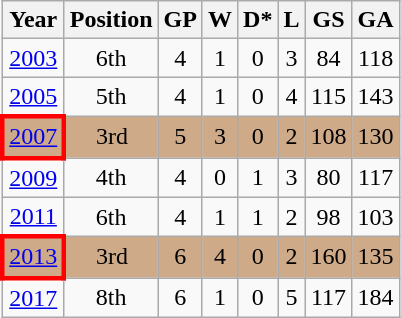<table class="wikitable" style="text-align: center;">
<tr>
<th>Year</th>
<th>Position</th>
<th>GP</th>
<th>W</th>
<th>D*</th>
<th>L</th>
<th>GS</th>
<th>GA</th>
</tr>
<tr>
<td> <a href='#'>2003</a></td>
<td>6th</td>
<td>4</td>
<td>1</td>
<td>0</td>
<td>3</td>
<td>84</td>
<td>118</td>
</tr>
<tr>
<td> <a href='#'>2005</a></td>
<td>5th</td>
<td>4</td>
<td>1</td>
<td>0</td>
<td>4</td>
<td>115</td>
<td>143</td>
</tr>
<tr style="background: #cfaa88;">
<td style="border: 3px solid red"> <a href='#'>2007</a></td>
<td>3rd</td>
<td>5</td>
<td>3</td>
<td>0</td>
<td>2</td>
<td>108</td>
<td>130</td>
</tr>
<tr>
<td> <a href='#'>2009</a></td>
<td>4th</td>
<td>4</td>
<td>0</td>
<td>1</td>
<td>3</td>
<td>80</td>
<td>117</td>
</tr>
<tr>
<td> <a href='#'>2011</a></td>
<td>6th</td>
<td>4</td>
<td>1</td>
<td>1</td>
<td>2</td>
<td>98</td>
<td>103</td>
</tr>
<tr style="background: #cfaa88;">
<td style="border: 3px solid red"> <a href='#'>2013</a></td>
<td>3rd</td>
<td>6</td>
<td>4</td>
<td>0</td>
<td>2</td>
<td>160</td>
<td>135</td>
</tr>
<tr>
<td> <a href='#'>2017</a></td>
<td>8th</td>
<td>6</td>
<td>1</td>
<td>0</td>
<td>5</td>
<td>117</td>
<td>184</td>
</tr>
</table>
